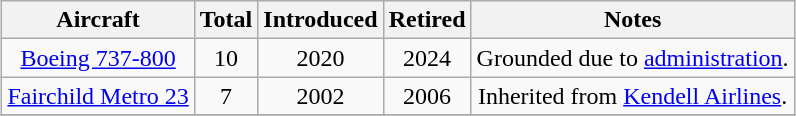<table class="wikitable" style="margin:0.5em auto; text-align:center">
<tr>
<th>Aircraft</th>
<th>Total</th>
<th>Introduced</th>
<th>Retired</th>
<th>Notes</th>
</tr>
<tr>
<td><a href='#'>Boeing 737-800</a></td>
<td>10</td>
<td>2020</td>
<td>2024</td>
<td>Grounded due to <a href='#'>administration</a>.</td>
</tr>
<tr>
<td><a href='#'>Fairchild Metro 23</a></td>
<td>7</td>
<td>2002</td>
<td>2006</td>
<td>Inherited from <a href='#'>Kendell Airlines</a>.</td>
</tr>
<tr>
</tr>
</table>
